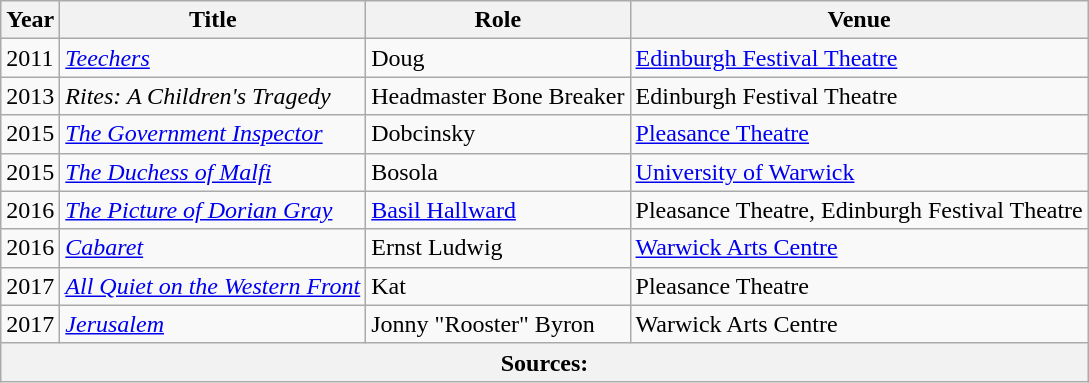<table class="wikitable">
<tr>
<th>Year</th>
<th>Title</th>
<th>Role</th>
<th>Venue</th>
</tr>
<tr>
<td>2011</td>
<td><em><a href='#'>Teechers</a></em></td>
<td>Doug</td>
<td><a href='#'>Edinburgh Festival Theatre</a></td>
</tr>
<tr>
<td>2013</td>
<td><em>Rites: A Children's Tragedy</em></td>
<td>Headmaster Bone Breaker</td>
<td>Edinburgh Festival Theatre</td>
</tr>
<tr>
<td>2015</td>
<td><em><a href='#'>The Government Inspector</a></em></td>
<td>Dobcinsky</td>
<td><a href='#'>Pleasance Theatre</a></td>
</tr>
<tr>
<td>2015</td>
<td><em><a href='#'>The Duchess of Malfi</a></em></td>
<td>Bosola</td>
<td><a href='#'>University of Warwick</a></td>
</tr>
<tr>
<td>2016</td>
<td><em><a href='#'>The Picture of Dorian Gray</a></em></td>
<td><a href='#'>Basil Hallward</a></td>
<td>Pleasance Theatre, Edinburgh Festival Theatre</td>
</tr>
<tr>
<td>2016</td>
<td><em><a href='#'>Cabaret</a></em></td>
<td>Ernst Ludwig</td>
<td><a href='#'>Warwick Arts Centre</a></td>
</tr>
<tr>
<td>2017</td>
<td><em><a href='#'>All Quiet on the Western Front</a></em></td>
<td>Kat</td>
<td>Pleasance Theatre</td>
</tr>
<tr>
<td>2017</td>
<td><em><a href='#'>Jerusalem</a></em></td>
<td>Jonny "Rooster" Byron</td>
<td>Warwick Arts Centre</td>
</tr>
<tr>
<th colspan="4"><strong>Sources</strong>: </th>
</tr>
</table>
